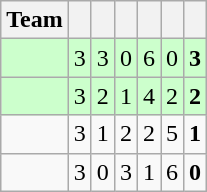<table class=wikitable style="text-align:center">
<tr>
<th>Team</th>
<th></th>
<th></th>
<th></th>
<th></th>
<th></th>
<th></th>
</tr>
<tr bgcolor=ccffcc>
<td style="text-align:left"></td>
<td>3</td>
<td>3</td>
<td>0</td>
<td>6</td>
<td>0</td>
<td><strong>3</strong></td>
</tr>
<tr bgcolor=ccffcc>
<td style="text-align:left"></td>
<td>3</td>
<td>2</td>
<td>1</td>
<td>4</td>
<td>2</td>
<td><strong>2</strong></td>
</tr>
<tr>
<td style="text-align:left"></td>
<td>3</td>
<td>1</td>
<td>2</td>
<td>2</td>
<td>5</td>
<td><strong>1</strong></td>
</tr>
<tr>
<td style="text-align:left"></td>
<td>3</td>
<td>0</td>
<td>3</td>
<td>1</td>
<td>6</td>
<td><strong>0</strong></td>
</tr>
</table>
